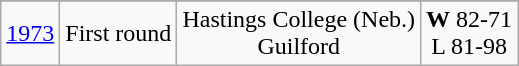<table class="wikitable">
<tr>
</tr>
<tr style="text-align:center;">
<td><a href='#'>1973</a></td>
<td>First round</td>
<td>Hastings College (Neb.)<br> Guilford</td>
<td><strong>W</strong> 82-71 <br> L 81-98</td>
</tr>
</table>
